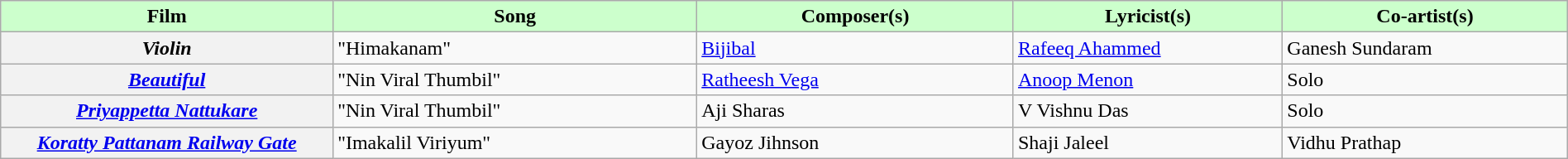<table class="wikitable plainrowheaders" width="100%" textcolor:#000;">
<tr style="background:#cfc; text-align:center;">
<td scope="col" width=21%><strong>Film</strong></td>
<td scope="col" width=23%><strong>Song</strong></td>
<td scope="col" width=20%><strong>Composer(s)</strong></td>
<td scope="col" width=17%><strong>Lyricist(s)</strong></td>
<td scope="col" width=18%><strong>Co-artist(s)</strong></td>
</tr>
<tr>
<th scope="row"><em>Violin</em></th>
<td>"Himakanam"</td>
<td><a href='#'>Bijibal</a></td>
<td><a href='#'>Rafeeq Ahammed</a></td>
<td>Ganesh Sundaram</td>
</tr>
<tr>
<th scope="row"><em><a href='#'>Beautiful</a></em></th>
<td>"Nin Viral Thumbil"</td>
<td><a href='#'>Ratheesh Vega</a></td>
<td><a href='#'>Anoop Menon</a></td>
<td>Solo</td>
</tr>
<tr>
<th scope="row"><em><a href='#'>Priyappetta Nattukare</a></em></th>
<td>"Nin Viral Thumbil"</td>
<td>Aji Sharas</td>
<td>V Vishnu Das</td>
<td>Solo</td>
</tr>
<tr>
<th scope="row"><em><a href='#'>Koratty Pattanam Railway Gate</a></em></th>
<td>"Imakalil Viriyum"</td>
<td>Gayoz Jihnson</td>
<td>Shaji Jaleel</td>
<td>Vidhu Prathap</td>
</tr>
</table>
